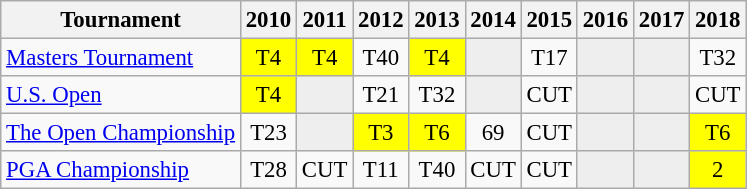<table class="wikitable" style="font-size:95%;text-align:center;">
<tr>
<th>Tournament</th>
<th>2010</th>
<th>2011</th>
<th>2012</th>
<th>2013</th>
<th>2014</th>
<th>2015</th>
<th>2016</th>
<th>2017</th>
<th>2018</th>
</tr>
<tr>
<td align=left><a href='#'>Masters Tournament</a></td>
<td style="background:yellow;">T4</td>
<td style="background:yellow;">T4</td>
<td>T40</td>
<td style="background:yellow;">T4</td>
<td style="background:#eeeeee;"></td>
<td>T17</td>
<td style="background:#eeeeee;"></td>
<td style="background:#eeeeee;"></td>
<td>T32</td>
</tr>
<tr>
<td align=left><a href='#'>U.S. Open</a></td>
<td style="background:yellow;">T4</td>
<td style="background:#eeeeee;"></td>
<td>T21</td>
<td>T32</td>
<td style="background:#eeeeee;"></td>
<td>CUT</td>
<td style="background:#eeeeee;"></td>
<td style="background:#eeeeee;"></td>
<td>CUT</td>
</tr>
<tr>
<td align=left><a href='#'>The Open Championship</a></td>
<td>T23</td>
<td style="background:#eeeeee;"></td>
<td style="background:yellow;">T3</td>
<td style="background:yellow;">T6</td>
<td>69</td>
<td>CUT</td>
<td style="background:#eeeeee;"></td>
<td style="background:#eeeeee;"></td>
<td style="background:yellow;">T6</td>
</tr>
<tr>
<td align=left><a href='#'>PGA Championship</a></td>
<td>T28</td>
<td>CUT</td>
<td>T11</td>
<td>T40</td>
<td>CUT</td>
<td>CUT</td>
<td style="background:#eeeeee;"></td>
<td style="background:#eeeeee;"></td>
<td style="background:yellow;">2</td>
</tr>
</table>
